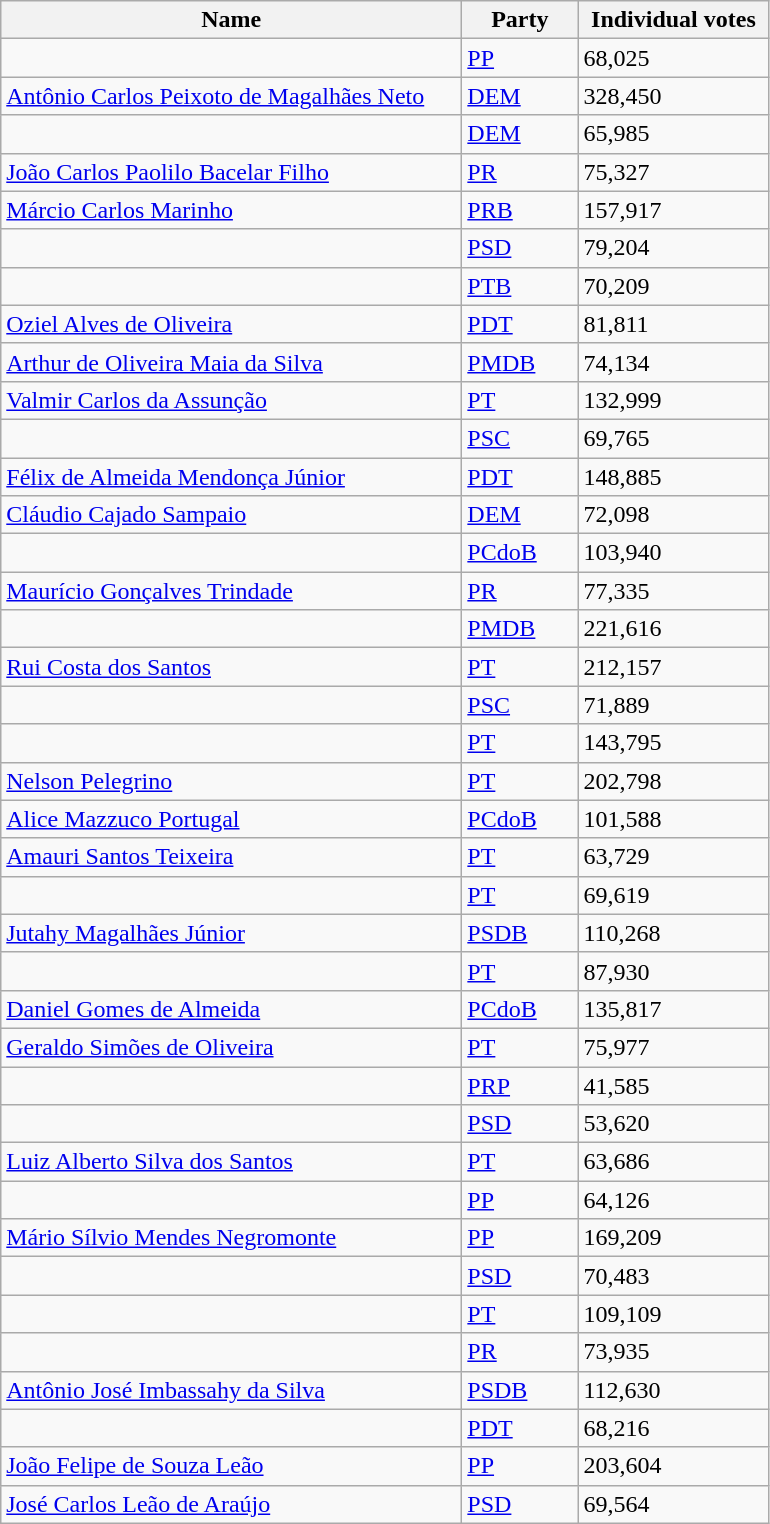<table class="wikitable sortable">
<tr>
<th style="width:300px;">Name</th>
<th style="width:70px;">Party</th>
<th style="width:120px;">Individual votes</th>
</tr>
<tr>
<td></td>
<td><a href='#'>PP</a></td>
<td>68,025</td>
</tr>
<tr>
<td><a href='#'>Antônio Carlos Peixoto de Magalhães Neto</a></td>
<td><a href='#'>DEM</a></td>
<td>328,450</td>
</tr>
<tr>
<td></td>
<td><a href='#'>DEM</a></td>
<td>65,985</td>
</tr>
<tr>
<td><a href='#'>João Carlos Paolilo Bacelar Filho</a></td>
<td><a href='#'>PR</a></td>
<td>75,327</td>
</tr>
<tr>
<td><a href='#'>Márcio Carlos Marinho</a></td>
<td><a href='#'>PRB</a></td>
<td>157,917</td>
</tr>
<tr>
<td></td>
<td><a href='#'>PSD</a></td>
<td>79,204</td>
</tr>
<tr>
<td></td>
<td><a href='#'>PTB</a></td>
<td>70,209</td>
</tr>
<tr>
<td><a href='#'>Oziel Alves de Oliveira</a></td>
<td><a href='#'>PDT</a></td>
<td>81,811</td>
</tr>
<tr>
<td><a href='#'>Arthur de Oliveira Maia da Silva</a></td>
<td><a href='#'>PMDB</a></td>
<td>74,134</td>
</tr>
<tr>
<td><a href='#'>Valmir Carlos da Assunção</a></td>
<td><a href='#'>PT</a></td>
<td>132,999</td>
</tr>
<tr>
<td></td>
<td><a href='#'>PSC</a></td>
<td>69,765</td>
</tr>
<tr>
<td><a href='#'>Félix de Almeida Mendonça Júnior</a></td>
<td><a href='#'>PDT</a></td>
<td>148,885</td>
</tr>
<tr>
<td><a href='#'>Cláudio Cajado Sampaio</a></td>
<td><a href='#'>DEM</a></td>
<td>72,098</td>
</tr>
<tr>
<td></td>
<td><a href='#'>PCdoB</a></td>
<td>103,940</td>
</tr>
<tr>
<td><a href='#'>Maurício Gonçalves Trindade</a></td>
<td><a href='#'>PR</a></td>
<td>77,335</td>
</tr>
<tr>
<td></td>
<td><a href='#'>PMDB</a></td>
<td>221,616</td>
</tr>
<tr>
<td><a href='#'>Rui Costa dos Santos</a></td>
<td><a href='#'>PT</a></td>
<td>212,157</td>
</tr>
<tr>
<td></td>
<td><a href='#'>PSC</a></td>
<td>71,889</td>
</tr>
<tr>
<td></td>
<td><a href='#'>PT</a></td>
<td>143,795</td>
</tr>
<tr>
<td><a href='#'>Nelson Pelegrino</a></td>
<td><a href='#'>PT</a></td>
<td>202,798</td>
</tr>
<tr>
<td><a href='#'>Alice Mazzuco Portugal</a></td>
<td><a href='#'>PCdoB</a></td>
<td>101,588</td>
</tr>
<tr>
<td><a href='#'>Amauri Santos Teixeira</a></td>
<td><a href='#'>PT</a></td>
<td>63,729</td>
</tr>
<tr>
<td></td>
<td><a href='#'>PT</a></td>
<td>69,619</td>
</tr>
<tr>
<td><a href='#'>Jutahy Magalhães Júnior</a></td>
<td><a href='#'>PSDB</a></td>
<td>110,268</td>
</tr>
<tr>
<td></td>
<td><a href='#'>PT</a></td>
<td>87,930</td>
</tr>
<tr>
<td><a href='#'>Daniel Gomes de Almeida</a></td>
<td><a href='#'>PCdoB</a></td>
<td>135,817</td>
</tr>
<tr>
<td><a href='#'>Geraldo Simões de Oliveira</a></td>
<td><a href='#'>PT</a></td>
<td>75,977</td>
</tr>
<tr>
<td></td>
<td><a href='#'>PRP</a></td>
<td>41,585</td>
</tr>
<tr>
<td></td>
<td><a href='#'>PSD</a></td>
<td>53,620</td>
</tr>
<tr>
<td><a href='#'>Luiz Alberto Silva dos Santos</a></td>
<td><a href='#'>PT</a></td>
<td>63,686</td>
</tr>
<tr>
<td></td>
<td><a href='#'>PP</a></td>
<td>64,126</td>
</tr>
<tr>
<td><a href='#'>Mário Sílvio Mendes Negromonte</a></td>
<td><a href='#'>PP</a></td>
<td>169,209</td>
</tr>
<tr>
<td></td>
<td><a href='#'>PSD</a></td>
<td>70,483</td>
</tr>
<tr>
<td></td>
<td><a href='#'>PT</a></td>
<td>109,109</td>
</tr>
<tr>
<td></td>
<td><a href='#'>PR</a></td>
<td>73,935</td>
</tr>
<tr>
<td><a href='#'>Antônio José Imbassahy da Silva</a></td>
<td><a href='#'>PSDB</a></td>
<td>112,630</td>
</tr>
<tr>
<td></td>
<td><a href='#'>PDT</a></td>
<td>68,216</td>
</tr>
<tr>
<td><a href='#'>João Felipe de Souza Leão</a></td>
<td><a href='#'>PP</a></td>
<td>203,604</td>
</tr>
<tr>
<td><a href='#'>José Carlos Leão de Araújo</a></td>
<td><a href='#'>PSD</a></td>
<td>69,564</td>
</tr>
</table>
